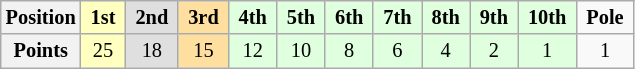<table class="wikitable" style="font-size:85%; text-align:center">
<tr>
<th>Position</th>
<td style="background:#FFFFBF;"> <strong>1st</strong> </td>
<td style="background:#DFDFDF;"> <strong>2nd</strong> </td>
<td style="background:#FFDF9F;"> <strong>3rd</strong> </td>
<td style="background:#DFFFDF;"> <strong>4th</strong> </td>
<td style="background:#DFFFDF;"> <strong>5th</strong> </td>
<td style="background:#DFFFDF;"> <strong>6th</strong> </td>
<td style="background:#DFFFDF;"> <strong>7th</strong> </td>
<td style="background:#DFFFDF;"> <strong>8th</strong> </td>
<td style="background:#DFFFDF;"> <strong>9th</strong> </td>
<td style="background:#DFFFDF;"> <strong>10th</strong> </td>
<td> <strong>Pole</strong> </td>
</tr>
<tr>
<th>Points</th>
<td style="background:#FFFFBF;">25</td>
<td style="background:#DFDFDF;">18</td>
<td style="background:#FFDF9F;">15</td>
<td style="background:#DFFFDF;">12</td>
<td style="background:#DFFFDF;">10</td>
<td style="background:#DFFFDF;">8</td>
<td style="background:#DFFFDF;">6</td>
<td style="background:#DFFFDF;">4</td>
<td style="background:#DFFFDF;">2</td>
<td style="background:#DFFFDF;">1</td>
<td>1</td>
</tr>
</table>
